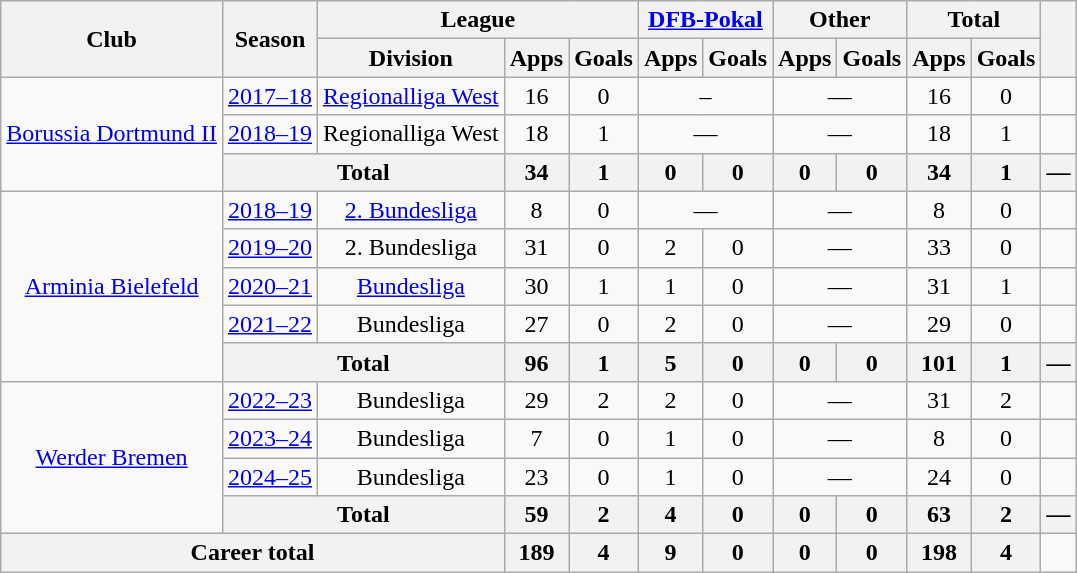<table class="wikitable" style="text-align: center">
<tr>
<th rowspan="2">Club</th>
<th rowspan="2">Season</th>
<th colspan="3">League</th>
<th colspan="2"><a href='#'>DFB-Pokal</a></th>
<th colspan="2">Other</th>
<th colspan="2">Total</th>
<th rowspan="2"></th>
</tr>
<tr>
<th>Division</th>
<th>Apps</th>
<th>Goals</th>
<th>Apps</th>
<th>Goals</th>
<th>Apps</th>
<th>Goals</th>
<th>Apps</th>
<th>Goals</th>
</tr>
<tr>
<td rowspan="3"><a href='#'>Borussia Dortmund II</a></td>
<td><a href='#'>2017–18</a></td>
<td><a href='#'>Regionalliga West</a></td>
<td>16</td>
<td>0</td>
<td colspan="2">–</td>
<td colspan="2">—</td>
<td>16</td>
<td>0</td>
<td></td>
</tr>
<tr>
<td><a href='#'>2018–19</a></td>
<td>Regionalliga West</td>
<td>18</td>
<td>1</td>
<td colspan="2">—</td>
<td colspan="2">—</td>
<td>18</td>
<td>1</td>
<td></td>
</tr>
<tr>
<th colspan="2">Total</th>
<th>34</th>
<th>1</th>
<th>0</th>
<th>0</th>
<th>0</th>
<th>0</th>
<th>34</th>
<th>1</th>
<th>—</th>
</tr>
<tr>
<td rowspan="5"><a href='#'>Arminia Bielefeld</a></td>
<td><a href='#'>2018–19</a></td>
<td><a href='#'>2. Bundesliga</a></td>
<td>8</td>
<td>0</td>
<td colspan="2">—</td>
<td colspan="2">—</td>
<td>8</td>
<td>0</td>
<td></td>
</tr>
<tr>
<td><a href='#'>2019–20</a></td>
<td>2. Bundesliga</td>
<td>31</td>
<td>0</td>
<td>2</td>
<td>0</td>
<td colspan="2">—</td>
<td>33</td>
<td>0</td>
<td></td>
</tr>
<tr>
<td><a href='#'>2020–21</a></td>
<td><a href='#'>Bundesliga</a></td>
<td>30</td>
<td>1</td>
<td>1</td>
<td>0</td>
<td colspan="2">—</td>
<td>31</td>
<td>1</td>
<td></td>
</tr>
<tr>
<td><a href='#'>2021–22</a></td>
<td>Bundesliga</td>
<td>27</td>
<td>0</td>
<td>2</td>
<td>0</td>
<td colspan="2">—</td>
<td>29</td>
<td>0</td>
<td></td>
</tr>
<tr>
<th colspan="2">Total</th>
<th>96</th>
<th>1</th>
<th>5</th>
<th>0</th>
<th>0</th>
<th>0</th>
<th>101</th>
<th>1</th>
<th>—</th>
</tr>
<tr>
<td rowspan="4"><a href='#'>Werder Bremen</a></td>
<td><a href='#'>2022–23</a></td>
<td>Bundesliga</td>
<td>29</td>
<td>2</td>
<td>2</td>
<td>0</td>
<td colspan="2">—</td>
<td>31</td>
<td>2</td>
<td></td>
</tr>
<tr>
<td><a href='#'>2023–24</a></td>
<td>Bundesliga</td>
<td>7</td>
<td>0</td>
<td>1</td>
<td>0</td>
<td colspan="2">—</td>
<td>8</td>
<td>0</td>
<td></td>
</tr>
<tr>
<td><a href='#'>2024–25</a></td>
<td>Bundesliga</td>
<td>23</td>
<td>0</td>
<td>1</td>
<td>0</td>
<td colspan="2">—</td>
<td>24</td>
<td>0</td>
<td></td>
</tr>
<tr>
<th colspan="2">Total</th>
<th>59</th>
<th>2</th>
<th>4</th>
<th>0</th>
<th>0</th>
<th>0</th>
<th>63</th>
<th>2</th>
<th>—</th>
</tr>
<tr>
<th colspan="3">Career total</th>
<th>189</th>
<th>4</th>
<th>9</th>
<th>0</th>
<th>0</th>
<th>0</th>
<th>198</th>
<th>4</th>
</tr>
</table>
